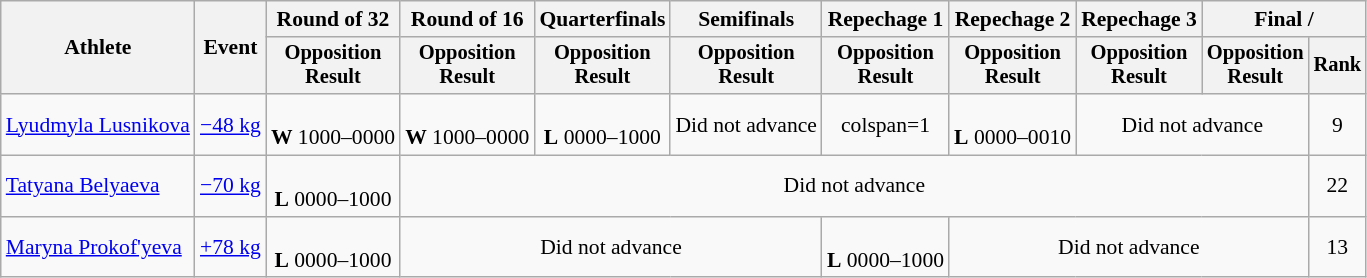<table class="wikitable" style="font-size:90%">
<tr>
<th rowspan="2">Athlete</th>
<th rowspan="2">Event</th>
<th>Round of 32</th>
<th>Round of 16</th>
<th>Quarterfinals</th>
<th>Semifinals</th>
<th>Repechage 1</th>
<th>Repechage 2</th>
<th>Repechage 3</th>
<th colspan=2>Final / </th>
</tr>
<tr style="font-size:95%">
<th>Opposition<br>Result</th>
<th>Opposition<br>Result</th>
<th>Opposition<br>Result</th>
<th>Opposition<br>Result</th>
<th>Opposition<br>Result</th>
<th>Opposition<br>Result</th>
<th>Opposition<br>Result</th>
<th>Opposition<br>Result</th>
<th>Rank</th>
</tr>
<tr align=center>
<td align=left><a href='#'>Lyudmyla Lusnikova</a></td>
<td align=left><a href='#'>−48 kg</a></td>
<td><br><strong>W</strong> 1000–0000</td>
<td><br><strong>W</strong> 1000–0000</td>
<td><br><strong>L</strong> 0000–1000</td>
<td colspan=1>Did not advance</td>
<td>colspan=1 </td>
<td><br><strong>L</strong> 0000–0010</td>
<td colspan=2>Did not advance</td>
<td>9</td>
</tr>
<tr align=center>
<td align=left><a href='#'>Tatyana Belyaeva</a></td>
<td align=left><a href='#'>−70 kg</a></td>
<td><br><strong>L</strong> 0000–1000</td>
<td colspan=7>Did not advance</td>
<td>22</td>
</tr>
<tr align=center>
<td align=left><a href='#'>Maryna Prokof'yeva</a></td>
<td align=left><a href='#'>+78 kg</a></td>
<td><br><strong>L</strong> 0000–1000</td>
<td colspan=3>Did not advance</td>
<td><br><strong>L</strong> 0000–1000</td>
<td colspan=3>Did not advance</td>
<td>13</td>
</tr>
</table>
